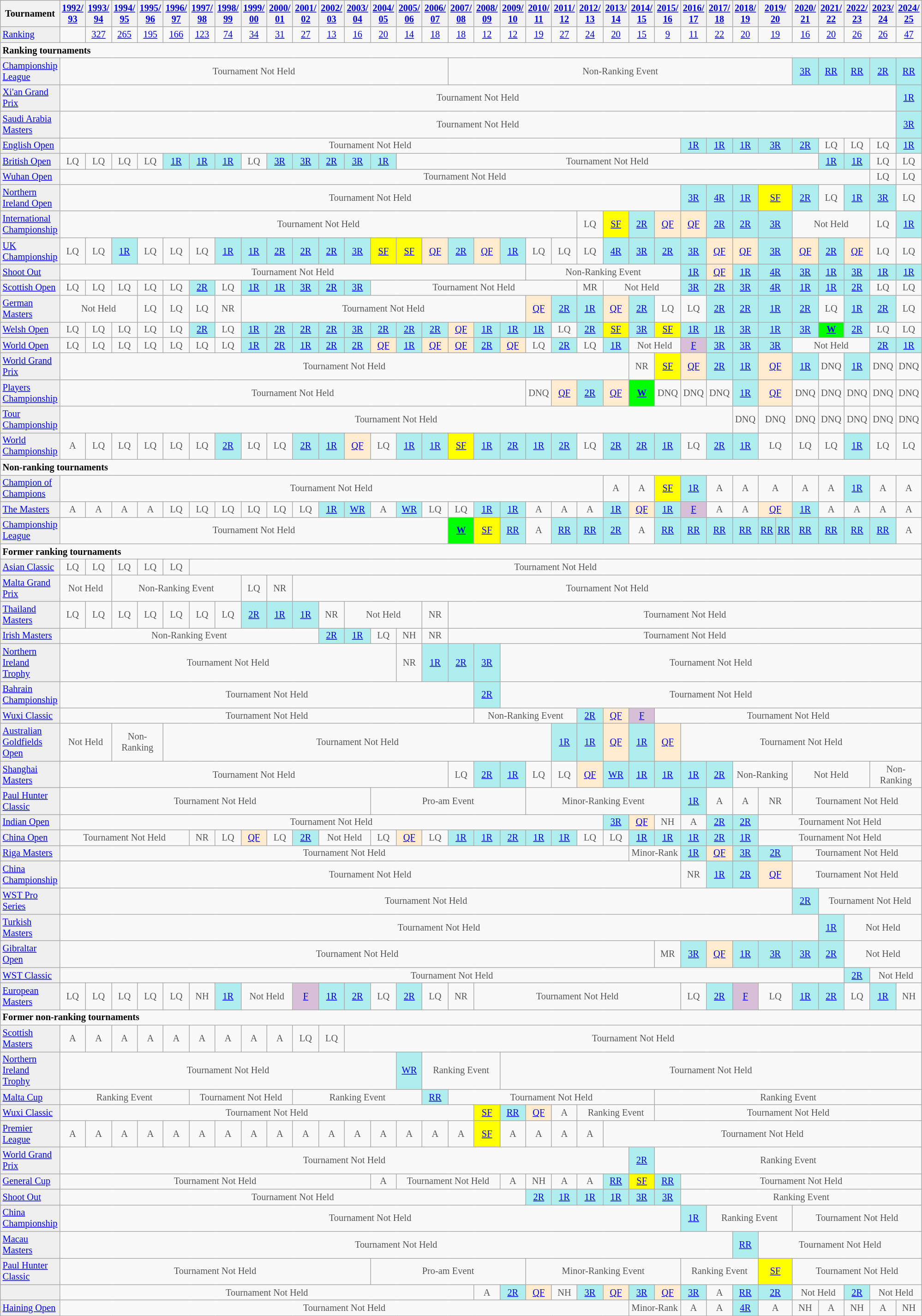<table class="wikitable" style="font-size:85%">
<tr>
<th>Tournament</th>
<th><a href='#'>1992/<br>93</a></th>
<th><a href='#'>1993/<br>94</a></th>
<th><a href='#'>1994/<br>95</a></th>
<th><a href='#'>1995/<br>96</a></th>
<th><a href='#'>1996/<br>97</a></th>
<th><a href='#'>1997/<br>98</a></th>
<th><a href='#'>1998/<br>99</a></th>
<th><a href='#'>1999/<br>00</a></th>
<th><a href='#'>2000/<br>01</a></th>
<th><a href='#'>2001/<br>02</a></th>
<th><a href='#'>2002/<br>03</a></th>
<th><a href='#'>2003/<br>04</a></th>
<th><a href='#'>2004/<br>05</a></th>
<th><a href='#'>2005/<br>06</a></th>
<th><a href='#'>2006/<br>07</a></th>
<th><a href='#'>2007/<br>08</a></th>
<th><a href='#'>2008/<br>09</a></th>
<th><a href='#'>2009/<br>10</a></th>
<th><a href='#'>2010/<br>11</a></th>
<th><a href='#'>2011/<br>12</a></th>
<th><a href='#'>2012/<br>13</a></th>
<th><a href='#'>2013/<br>14</a></th>
<th><a href='#'>2014/<br>15</a></th>
<th><a href='#'>2015/<br>16</a></th>
<th><a href='#'>2016/<br>17</a></th>
<th><a href='#'>2017/<br>18</a></th>
<th><a href='#'>2018/<br>19</a></th>
<th colspan="2"><a href='#'>2019/<br>20</a></th>
<th><a href='#'>2020/<br>21</a></th>
<th><a href='#'>2021/<br>22</a></th>
<th><a href='#'>2022/<br>23</a></th>
<th><a href='#'>2023/<br>24</a></th>
<th><a href='#'>2024/<br>25</a></th>
</tr>
<tr>
<td style="background:#EFEFEF;"><a href='#'>Ranking</a></td>
<td align="center"></td>
<td align="center"><a href='#'>327</a></td>
<td align="center"><a href='#'>265</a></td>
<td align="center"><a href='#'>195</a></td>
<td align="center"><a href='#'>166</a></td>
<td align="center"><a href='#'>123</a></td>
<td align="center"><a href='#'>74</a></td>
<td align="center"><a href='#'>34</a></td>
<td align="center"><a href='#'>31</a></td>
<td align="center"><a href='#'>27</a></td>
<td align="center"><a href='#'>13</a></td>
<td align="center"><a href='#'>16</a></td>
<td align="center"><a href='#'>20</a></td>
<td align="center"><a href='#'>14</a></td>
<td align="center"><a href='#'>18</a></td>
<td align="center"><a href='#'>18</a></td>
<td align="center"><a href='#'>12</a></td>
<td align="center"><a href='#'>12</a></td>
<td align="center"><a href='#'>19</a></td>
<td align="center"><a href='#'>27</a></td>
<td align="center"><a href='#'>24</a></td>
<td align="center"><a href='#'>20</a></td>
<td align="center"><a href='#'>15</a></td>
<td align="center"><a href='#'>9</a></td>
<td align="center"><a href='#'>11</a></td>
<td align="center"><a href='#'>22</a></td>
<td align="center"><a href='#'>20</a></td>
<td align="center" colspan="2"><a href='#'>19</a></td>
<td align="center"><a href='#'>16</a></td>
<td align="center"><a href='#'>20</a></td>
<td align="center"><a href='#'>26</a></td>
<td align="center"><a href='#'>26</a></td>
<td align="center"><a href='#'>47</a></td>
</tr>
<tr>
<td colspan="40"><strong>Ranking tournaments</strong></td>
</tr>
<tr>
<td style="background:#EFEFEF;"><a href='#'>Championship League</a></td>
<td align="center" colspan="15" style="color:#555555;">Tournament Not Held</td>
<td align="center" colspan="14" style="color:#555555;">Non-Ranking Event</td>
<td align="center" style="background:#afeeee;"><a href='#'>3R</a></td>
<td align="center" style="background:#afeeee;"><a href='#'>RR</a></td>
<td align="center" style="background:#afeeee;"><a href='#'>RR</a></td>
<td align="center" style="background:#afeeee;"><a href='#'>2R</a></td>
<td align="center" style="background:#afeeee;"><a href='#'>RR</a></td>
</tr>
<tr>
<td style="background:#EFEFEF;"><a href='#'>Xi'an Grand Prix</a></td>
<td align="center" colspan="33" style="color:#555555;">Tournament Not Held</td>
<td align="center" style="background:#afeeee;"><a href='#'>1R</a></td>
</tr>
<tr>
<td style="background:#EFEFEF;"><a href='#'>Saudi Arabia Masters</a></td>
<td align="center" colspan="33" style="color:#555555;">Tournament Not Held</td>
<td align="center" style="background:#afeeee;"><a href='#'>3R</a></td>
</tr>
<tr>
<td style="background:#EFEFEF;"><a href='#'>English Open</a></td>
<td align="center" colspan="24" style="color:#555555;">Tournament Not Held</td>
<td align="center" style="background:#afeeee;"><a href='#'>1R</a></td>
<td align="center" style="background:#afeeee;"><a href='#'>1R</a></td>
<td align="center" style="background:#afeeee;"><a href='#'>1R</a></td>
<td align="center" colspan="2" style="background:#afeeee;"><a href='#'>3R</a></td>
<td align="center" style="background:#afeeee;"><a href='#'>2R</a></td>
<td align="center" style="color:#555555;">LQ</td>
<td align="center" style="color:#555555;">LQ</td>
<td align="center" style="color:#555555;">LQ</td>
<td align="center" style="background:#afeeee;"><a href='#'>1R</a></td>
</tr>
<tr>
<td style="background:#EFEFEF;"><a href='#'>British Open</a></td>
<td align="center" style="color:#555555;">LQ</td>
<td align="center" style="color:#555555;">LQ</td>
<td align="center" style="color:#555555;">LQ</td>
<td align="center" style="color:#555555;">LQ</td>
<td align="center" style="background:#afeeee;"><a href='#'>1R</a></td>
<td align="center" style="background:#afeeee;"><a href='#'>1R</a></td>
<td align="center" style="background:#afeeee;"><a href='#'>1R</a></td>
<td align="center" style="color:#555555;">LQ</td>
<td align="center" style="background:#afeeee;"><a href='#'>3R</a></td>
<td align="center" style="background:#afeeee;"><a href='#'>3R</a></td>
<td align="center" style="background:#afeeee;"><a href='#'>2R</a></td>
<td align="center" style="background:#afeeee;"><a href='#'>3R</a></td>
<td align="center" style="background:#afeeee;"><a href='#'>1R</a></td>
<td align="center" colspan="17" style="color:#555555;">Tournament Not Held</td>
<td align="center" style="background:#afeeee;"><a href='#'>1R</a></td>
<td align="center" style="background:#afeeee;"><a href='#'>1R</a></td>
<td align="center" style="color:#555555;">LQ</td>
<td align="center" style="color:#555555;">LQ</td>
</tr>
<tr>
<td style="background:#EFEFEF;"><a href='#'>Wuhan Open</a></td>
<td align="center" colspan="32" style="color:#555555;">Tournament Not Held</td>
<td align="center" style="color:#555555;">LQ</td>
<td align="center" style="color:#555555;">LQ</td>
</tr>
<tr>
<td style="background:#EFEFEF;"><a href='#'>Northern Ireland Open</a></td>
<td align="center" colspan="24" style="color:#555555;">Tournament Not Held</td>
<td align="center" style="background:#afeeee;"><a href='#'>3R</a></td>
<td align="center" style="background:#afeeee;"><a href='#'>4R</a></td>
<td align="center" style="background:#afeeee;"><a href='#'>1R</a></td>
<td align="center" colspan="2" style="background:yellow;"><a href='#'>SF</a></td>
<td align="center" style="background:#afeeee;"><a href='#'>2R</a></td>
<td align="center" style="color:#555555;">LQ</td>
<td align="center" style="background:#afeeee;"><a href='#'>1R</a></td>
<td align="center" style="background:#afeeee;"><a href='#'>3R</a></td>
<td align="center" style="color:#555555;">LQ</td>
</tr>
<tr>
<td style="background:#EFEFEF;"><a href='#'>International Championship</a></td>
<td align="center" colspan="20" style="color:#555555;">Tournament Not Held</td>
<td align="center" style="color:#555555;">LQ</td>
<td align="center" style="background:yellow;"><a href='#'>SF</a></td>
<td align="center" style="background:#afeeee;"><a href='#'>2R</a></td>
<td align="center" style="background:#ffebcd;"><a href='#'>QF</a></td>
<td align="center" style="background:#ffebcd;"><a href='#'>QF</a></td>
<td align="center" style="background:#afeeee;"><a href='#'>2R</a></td>
<td align="center" style="background:#afeeee;"><a href='#'>2R</a></td>
<td align="center" colspan="2" style="background:#afeeee;"><a href='#'>3R</a></td>
<td align="center" colspan="3" style="color:#555555;">Not Held</td>
<td align="center" style="color:#555555;">LQ</td>
<td align="center" style="background:#afeeee;"><a href='#'>1R</a></td>
</tr>
<tr>
<td style="background:#EFEFEF;"><a href='#'>UK Championship</a></td>
<td align="center" style="color:#555555;">LQ</td>
<td align="center" style="color:#555555;">LQ</td>
<td align="center" style="background:#afeeee;"><a href='#'>1R</a></td>
<td align="center" style="color:#555555;">LQ</td>
<td align="center" style="color:#555555;">LQ</td>
<td align="center" style="color:#555555;">LQ</td>
<td align="center" style="background:#afeeee;"><a href='#'>1R</a></td>
<td align="center" style="background:#afeeee;"><a href='#'>1R</a></td>
<td align="center" style="background:#afeeee;"><a href='#'>2R</a></td>
<td align="center" style="background:#afeeee;"><a href='#'>2R</a></td>
<td align="center" style="background:#afeeee;"><a href='#'>2R</a></td>
<td align="center" style="background:#afeeee;"><a href='#'>3R</a></td>
<td align="center" style="background:yellow;"><a href='#'>SF</a></td>
<td align="center" style="background:yellow;"><a href='#'>SF</a></td>
<td align="center" style="background:#ffebcd;"><a href='#'>QF</a></td>
<td align="center" style="background:#afeeee;"><a href='#'>2R</a></td>
<td align="center" style="background:#ffebcd;"><a href='#'>QF</a></td>
<td align="center" style="background:#afeeee;"><a href='#'>1R</a></td>
<td align="center" style="color:#555555;">LQ</td>
<td align="center" style="color:#555555;">LQ</td>
<td align="center" style="color:#555555;">LQ</td>
<td align="center" style="background:#afeeee;"><a href='#'>4R</a></td>
<td align="center" style="background:#afeeee;"><a href='#'>3R</a></td>
<td align="center" style="background:#afeeee;"><a href='#'>2R</a></td>
<td align="center" style="background:#afeeee;"><a href='#'>3R</a></td>
<td align="center" style="background:#ffebcd;"><a href='#'>QF</a></td>
<td align="center" style="background:#ffebcd;"><a href='#'>QF</a></td>
<td align="center" colspan="2" style="background:#afeeee;"><a href='#'>3R</a></td>
<td align="center" style="background:#ffebcd;"><a href='#'>QF</a></td>
<td align="center" style="background:#afeeee;"><a href='#'>2R</a></td>
<td align="center" style="background:#ffebcd;"><a href='#'>QF</a></td>
<td align="center" style="color:#555555;">LQ</td>
<td align="center" style="color:#555555;">LQ</td>
</tr>
<tr>
<td style="background:#EFEFEF;"><a href='#'>Shoot Out</a></td>
<td align="center" colspan="18" style="color:#555555;">Tournament Not Held</td>
<td align="center" colspan="6" style="color:#555555;">Non-Ranking Event</td>
<td align="center" style="background:#afeeee;"><a href='#'>1R</a></td>
<td align="center" style="background:#ffebcd;"><a href='#'>QF</a></td>
<td align="center" style="background:#afeeee;"><a href='#'>1R</a></td>
<td align="center" colspan="2" style="background:#afeeee;"><a href='#'>4R</a></td>
<td align="center" style="background:#afeeee;"><a href='#'>3R</a></td>
<td align="center" style="background:#afeeee;"><a href='#'>1R</a></td>
<td align="center" style="background:#afeeee;"><a href='#'>3R</a></td>
<td align="center" style="background:#afeeee;"><a href='#'>1R</a></td>
<td align="center" style="background:#afeeee;"><a href='#'>1R</a></td>
</tr>
<tr>
<td style="background:#EFEFEF;"><a href='#'>Scottish Open</a></td>
<td align="center" style="color:#555555;">LQ</td>
<td align="center" style="color:#555555;">LQ</td>
<td align="center" style="color:#555555;">LQ</td>
<td align="center" style="color:#555555;">LQ</td>
<td align="center" style="color:#555555;">LQ</td>
<td align="center" style="background:#afeeee;"><a href='#'>2R</a></td>
<td align="center" style="color:#555555;">LQ</td>
<td align="center" style="background:#afeeee;"><a href='#'>1R</a></td>
<td align="center" style="background:#afeeee;"><a href='#'>1R</a></td>
<td align="center" style="background:#afeeee;"><a href='#'>3R</a></td>
<td align="center" style="background:#afeeee;"><a href='#'>2R</a></td>
<td align="center" style="background:#afeeee;"><a href='#'>3R</a></td>
<td align="center" colspan="8" style="color:#555555;">Tournament Not Held</td>
<td align="center" style="color:#555555;">MR</td>
<td align="center" colspan="3" style="color:#555555;">Not Held</td>
<td align="center" style="background:#afeeee;"><a href='#'>3R</a></td>
<td align="center" style="background:#afeeee;"><a href='#'>2R</a></td>
<td align="center" style="background:#afeeee;"><a href='#'>3R</a></td>
<td align="center" colspan="2" style="background:#afeeee;"><a href='#'>4R</a></td>
<td align="center" style="background:#afeeee;"><a href='#'>1R</a></td>
<td align="center" style="background:#afeeee;"><a href='#'>1R</a></td>
<td align="center" style="background:#afeeee;"><a href='#'>2R</a></td>
<td align="center" style="color:#555555;">LQ</td>
<td align="center" style="color:#555555;">LQ</td>
</tr>
<tr>
<td style="background:#EFEFEF;"><a href='#'>German Masters</a></td>
<td align="center" colspan="3" style="color:#555555;">Not Held</td>
<td align="center" style="color:#555555;">LQ</td>
<td align="center" style="color:#555555;">LQ</td>
<td align="center" style="color:#555555;">LQ</td>
<td align="center" style="color:#555555;">NR</td>
<td align="center" colspan="11" style="color:#555555;">Tournament Not Held</td>
<td align="center" style="background:#ffebcd;"><a href='#'>QF</a></td>
<td align="center" style="background:#afeeee;"><a href='#'>2R</a></td>
<td align="center" style="background:#afeeee;"><a href='#'>1R</a></td>
<td align="center" style="background:#ffebcd;"><a href='#'>QF</a></td>
<td align="center" style="background:#afeeee;"><a href='#'>2R</a></td>
<td align="center" style="color:#555555;">LQ</td>
<td align="center" style="color:#555555;">LQ</td>
<td align="center" style="background:#afeeee;"><a href='#'>2R</a></td>
<td align="center" style="background:#afeeee;"><a href='#'>2R</a></td>
<td align="center" colspan="2" style="background:#afeeee;"><a href='#'>1R</a></td>
<td align="center" style="background:#afeeee;"><a href='#'>2R</a></td>
<td align="center" style="color:#555555;">LQ</td>
<td align="center" style="background:#afeeee;"><a href='#'>1R</a></td>
<td align="center" style="background:#afeeee;"><a href='#'>2R</a></td>
<td align="center" style="color:#555555;">LQ</td>
</tr>
<tr>
<td style="background:#EFEFEF;"><a href='#'>Welsh Open</a></td>
<td align="center" style="color:#555555;">LQ</td>
<td align="center" style="color:#555555;">LQ</td>
<td align="center" style="color:#555555;">LQ</td>
<td align="center" style="color:#555555;">LQ</td>
<td align="center" style="color:#555555;">LQ</td>
<td align="center" style="background:#afeeee;"><a href='#'>2R</a></td>
<td align="center" style="color:#555555;">LQ</td>
<td align="center" style="background:#afeeee;"><a href='#'>1R</a></td>
<td align="center" style="background:#afeeee;"><a href='#'>2R</a></td>
<td align="center" style="background:#afeeee;"><a href='#'>2R</a></td>
<td align="center" style="background:#afeeee;"><a href='#'>2R</a></td>
<td align="center" style="background:#afeeee;"><a href='#'>3R</a></td>
<td align="center" style="background:#afeeee;"><a href='#'>2R</a></td>
<td align="center" style="background:#afeeee;"><a href='#'>2R</a></td>
<td align="center" style="background:#afeeee;"><a href='#'>2R</a></td>
<td align="center" style="background:#ffebcd;"><a href='#'>QF</a></td>
<td align="center" style="background:#afeeee;"><a href='#'>1R</a></td>
<td align="center" style="background:#afeeee;"><a href='#'>1R</a></td>
<td align="center" style="background:#afeeee;"><a href='#'>1R</a></td>
<td align="center" style="color:#555555;">LQ</td>
<td align="center" style="background:#afeeee;"><a href='#'>2R</a></td>
<td align="center" style="background:yellow;"><a href='#'>SF</a></td>
<td align="center" style="background:#afeeee;"><a href='#'>3R</a></td>
<td align="center" style="background:yellow;"><a href='#'>SF</a></td>
<td align="center" style="background:#afeeee;"><a href='#'>1R</a></td>
<td align="center" style="background:#afeeee;"><a href='#'>1R</a></td>
<td align="center" style="background:#afeeee;"><a href='#'>3R</a></td>
<td align="center" colspan="2" style="background:#afeeee;"><a href='#'>1R</a></td>
<td align="center" style="background:#afeeee;"><a href='#'>3R</a></td>
<td align="center" style="background:#00ff00;"><a href='#'><strong>W</strong></a></td>
<td align="center" style="background:#afeeee;"><a href='#'>2R</a></td>
<td align="center" style="color:#555555;">LQ</td>
<td align="center" style="color:#555555;">LQ</td>
</tr>
<tr>
<td style="background:#EFEFEF;"><a href='#'>World Open</a></td>
<td align="center" style="color:#555555;">LQ</td>
<td align="center" style="color:#555555;">LQ</td>
<td align="center" style="color:#555555;">LQ</td>
<td align="center" style="color:#555555;">LQ</td>
<td align="center" style="color:#555555;">LQ</td>
<td align="center" style="color:#555555;">LQ</td>
<td align="center" style="color:#555555;">LQ</td>
<td align="center" style="background:#afeeee;"><a href='#'>1R</a></td>
<td align="center" style="background:#afeeee;"><a href='#'>2R</a></td>
<td align="center" style="background:#afeeee;"><a href='#'>1R</a></td>
<td align="center" style="background:#afeeee;"><a href='#'>2R</a></td>
<td align="center" style="background:#afeeee;"><a href='#'>2R</a></td>
<td align="center" style="background:#ffebcd;"><a href='#'>QF</a></td>
<td align="center" style="background:#afeeee;"><a href='#'>1R</a></td>
<td align="center" style="background:#ffebcd;"><a href='#'>QF</a></td>
<td align="center" style="background:#ffebcd;"><a href='#'>QF</a></td>
<td align="center" style="background:#afeeee;"><a href='#'>2R</a></td>
<td align="center" style="background:#ffebcd;"><a href='#'>QF</a></td>
<td align="center" style="color:#555555;">LQ</td>
<td align="center" style="background:#afeeee;"><a href='#'>2R</a></td>
<td align="center" style="color:#555555;">LQ</td>
<td align="center" style="background:#afeeee;"><a href='#'>1R</a></td>
<td align="center" colspan="2" style="color:#555555;">Not Held</td>
<td align="center" style="background:thistle;"><a href='#'>F</a></td>
<td align="center" style="background:#afeeee;"><a href='#'>3R</a></td>
<td align="center" style="background:#afeeee;"><a href='#'>3R</a></td>
<td align="center" colspan="2" style="background:#afeeee;"><a href='#'>3R</a></td>
<td align="center" colspan="3" style="color:#555555;">Not Held</td>
<td align="center" style="background:#afeeee;"><a href='#'>2R</a></td>
<td align="center" style="background:#afeeee;"><a href='#'>1R</a></td>
</tr>
<tr>
<td style="background:#EFEFEF;"><a href='#'>World Grand Prix</a></td>
<td align="center" colspan="22" style="color:#555555;">Tournament Not Held</td>
<td align="center" style="color:#555555;">NR</td>
<td align="center" style="background:yellow;"><a href='#'>SF</a></td>
<td align="center" style="background:#ffebcd;"><a href='#'>QF</a></td>
<td align="center" style="background:#afeeee;"><a href='#'>2R</a></td>
<td align="center" style="background:#afeeee;"><a href='#'>1R</a></td>
<td align="center" colspan="2" style="background:#ffebcd;"><a href='#'>QF</a></td>
<td align="center" style="background:#afeeee;"><a href='#'>1R</a></td>
<td align="center" style="color:#555555;">DNQ</td>
<td align="center" style="background:#afeeee;"><a href='#'>1R</a></td>
<td align="center" style="color:#555555;">DNQ</td>
<td align="center" style="color:#555555;">DNQ</td>
</tr>
<tr>
<td style="background:#EFEFEF;"><a href='#'>Players Championship</a></td>
<td align="center" colspan="18" style="color:#555555;">Tournament Not Held</td>
<td align="center" style="color:#555555;">DNQ</td>
<td align="center" style="background:#ffebcd;"><a href='#'>QF</a></td>
<td align="center" style="background:#afeeee;"><a href='#'>2R</a></td>
<td align="center" style="background:#ffebcd;"><a href='#'>QF</a></td>
<td align="center" style="background:#00ff00;"><a href='#'><strong>W</strong></a></td>
<td align="center" style="color:#555555;">DNQ</td>
<td align="center" style="color:#555555;">DNQ</td>
<td align="center" style="color:#555555;">DNQ</td>
<td align="center" style="background:#afeeee;"><a href='#'>1R</a></td>
<td align="center" colspan="2" style="background:#ffebcd;"><a href='#'>QF</a></td>
<td align="center" style="color:#555555;">DNQ</td>
<td align="center" style="color:#555555;">DNQ</td>
<td align="center" style="color:#555555;">DNQ</td>
<td align="center" style="color:#555555;">DNQ</td>
<td align="center" style="color:#555555;">DNQ</td>
</tr>
<tr>
<td style="background:#EFEFEF;"><a href='#'>Tour Championship</a></td>
<td align="center" colspan="26" style="color:#555555;">Tournament Not Held</td>
<td align="center" style="color:#555555;">DNQ</td>
<td align="center" colspan="2" style="color:#555555;">DNQ</td>
<td align="center" style="color:#555555;">DNQ</td>
<td align="center" style="color:#555555;">DNQ</td>
<td align="center" style="color:#555555;">DNQ</td>
<td align="center" style="color:#555555;">DNQ</td>
<td align="center" style="color:#555555;">DNQ</td>
</tr>
<tr>
<td style="background:#EFEFEF;"><a href='#'>World Championship</a></td>
<td align="center" style="color:#555555;">A</td>
<td align="center" style="color:#555555;">LQ</td>
<td align="center" style="color:#555555;">LQ</td>
<td align="center" style="color:#555555;">LQ</td>
<td align="center" style="color:#555555;">LQ</td>
<td align="center" style="color:#555555;">LQ</td>
<td align="center" style="background:#afeeee;"><a href='#'>2R</a></td>
<td align="center" style="color:#555555;">LQ</td>
<td align="center" style="color:#555555;">LQ</td>
<td align="center" style="background:#afeeee;"><a href='#'>2R</a></td>
<td align="center" style="background:#afeeee;"><a href='#'>1R</a></td>
<td align="center" style="background:#ffebcd;"><a href='#'>QF</a></td>
<td align="center" style="color:#555555;">LQ</td>
<td align="center" style="background:#afeeee;"><a href='#'>1R</a></td>
<td align="center" style="background:#afeeee;"><a href='#'>1R</a></td>
<td align="center" style="background:yellow;"><a href='#'>SF</a></td>
<td align="center" style="background:#afeeee;"><a href='#'>1R</a></td>
<td align="center" style="background:#afeeee;"><a href='#'>2R</a></td>
<td align="center" style="background:#afeeee;"><a href='#'>1R</a></td>
<td align="center" style="background:#afeeee;"><a href='#'>2R</a></td>
<td align="center" style="color:#555555;">LQ</td>
<td align="center" style="background:#afeeee;"><a href='#'>2R</a></td>
<td align="center" style="background:#afeeee;"><a href='#'>2R</a></td>
<td align="center" style="background:#afeeee;"><a href='#'>1R</a></td>
<td align="center" style="color:#555555;">LQ</td>
<td align="center" style="background:#afeeee;"><a href='#'>2R</a></td>
<td align="center" style="background:#afeeee;"><a href='#'>1R</a></td>
<td align="center" colspan="2" style="color:#555555;">LQ</td>
<td align="center" style="color:#555555;">LQ</td>
<td align="center" style="color:#555555;">LQ</td>
<td align="center" style="background:#afeeee;"><a href='#'>1R</a></td>
<td align="center" style="color:#555555;">LQ</td>
<td align="center" style="color:#555555;">LQ</td>
</tr>
<tr>
<td colspan="40"><strong>Non-ranking tournaments</strong></td>
</tr>
<tr>
<td style="background:#EFEFEF;"><a href='#'>Champion of Champions</a></td>
<td align="center" colspan="21" style="color:#555555;">Tournament Not Held</td>
<td align="center" style="color:#555555;">A</td>
<td align="center" style="color:#555555;">A</td>
<td align="center" style="background:yellow;"><a href='#'>SF</a></td>
<td align="center" style="background:#afeeee;"><a href='#'>1R</a></td>
<td align="center" style="color:#555555;">A</td>
<td align="center" style="color:#555555;">A</td>
<td align="center" colspan="2" style="color:#555555;">A</td>
<td align="center" style="color:#555555;">A</td>
<td align="center" style="color:#555555;">A</td>
<td align="center" style="background:#afeeee;"><a href='#'>1R</a></td>
<td align="center" style="color:#555555;">A</td>
<td align="center" style="color:#555555;">A</td>
</tr>
<tr>
<td style="background:#EFEFEF;"><a href='#'>The Masters</a></td>
<td align="center" style="color:#555555;">A</td>
<td align="center" style="color:#555555;">A</td>
<td align="center" style="color:#555555;">A</td>
<td align="center" style="color:#555555;">A</td>
<td align="center" style="color:#555555;">LQ</td>
<td align="center" style="color:#555555;">LQ</td>
<td align="center" style="color:#555555;">LQ</td>
<td align="center" style="color:#555555;">LQ</td>
<td align="center" style="color:#555555;">LQ</td>
<td align="center" style="color:#555555;">LQ</td>
<td align="center" style="background:#afeeee;"><a href='#'>1R</a></td>
<td align="center" style="background:#afeeee;"><a href='#'>WR</a></td>
<td align="center" style="color:#555555;">A</td>
<td align="center" style="background:#afeeee;"><a href='#'>WR</a></td>
<td align="center" style="color:#555555;">LQ</td>
<td align="center" style="color:#555555;">LQ</td>
<td align="center" style="background:#afeeee;"><a href='#'>1R</a></td>
<td align="center" style="background:#afeeee;"><a href='#'>1R</a></td>
<td align="center" style="color:#555555;">A</td>
<td align="center" style="color:#555555;">A</td>
<td align="center" style="color:#555555;">A</td>
<td align="center" style="background:#afeeee;"><a href='#'>1R</a></td>
<td align="center" style="background:#ffebcd;"><a href='#'>QF</a></td>
<td align="center" style="background:#afeeee;"><a href='#'>1R</a></td>
<td align="center" style="background:thistle;"><a href='#'>F</a></td>
<td align="center" style="color:#555555;">A</td>
<td align="center" style="color:#555555;">A</td>
<td align="center" colspan="2" style="background:#ffebcd;"><a href='#'>QF</a></td>
<td align="center" style="background:#afeeee;"><a href='#'>1R</a></td>
<td align="center" style="color:#555555;">A</td>
<td align="center" style="color:#555555;">A</td>
<td align="center" style="color:#555555;">A</td>
<td align="center" style="color:#555555;">A</td>
</tr>
<tr>
<td style="background:#EFEFEF;"><a href='#'>Championship League</a></td>
<td align="center" colspan="15" style="color:#555555;">Tournament Not Held</td>
<td align="center" style="background:#00ff00;"><a href='#'><strong>W</strong></a></td>
<td align="center" style="background:yellow;"><a href='#'>SF</a></td>
<td align="center" style="background:#afeeee;"><a href='#'>RR</a></td>
<td align="center" style="color:#555555;">A</td>
<td align="center" style="background:#afeeee;"><a href='#'>RR</a></td>
<td align="center" style="background:#afeeee;"><a href='#'>RR</a></td>
<td align="center" style="background:#afeeee;"><a href='#'>2R</a></td>
<td align="center" style="color:#555555;">A</td>
<td align="center" style="background:#afeeee;"><a href='#'>RR</a></td>
<td align="center" style="background:#afeeee;"><a href='#'>RR</a></td>
<td align="center" style="background:#afeeee;"><a href='#'>RR</a></td>
<td align="center" style="background:#afeeee;"><a href='#'>RR</a></td>
<td align="center" style="background:#afeeee;"><a href='#'>RR</a></td>
<td align="center" style="background:#afeeee;"><a href='#'>RR</a></td>
<td align="center" style="background:#afeeee;"><a href='#'>RR</a></td>
<td align="center" style="background:#afeeee;"><a href='#'>RR</a></td>
<td align="center" style="background:#afeeee;"><a href='#'>RR</a></td>
<td align="center" style="background:#afeeee;"><a href='#'>RR</a></td>
<td align="center" style="color:#555555;">A</td>
</tr>
<tr>
<td colspan="40"><strong>Former ranking tournaments</strong></td>
</tr>
<tr>
<td style="background:#EFEFEF;"><a href='#'>Asian Classic</a></td>
<td align="center" style="color:#555555;">LQ</td>
<td align="center" style="color:#555555;">LQ</td>
<td align="center" style="color:#555555;">LQ</td>
<td align="center" style="color:#555555;">LQ</td>
<td align="center" style="color:#555555;">LQ</td>
<td align="center" colspan="40" style="color:#555555;">Tournament Not Held</td>
</tr>
<tr>
<td style="background:#EFEFEF;"><a href='#'>Malta Grand Prix</a></td>
<td align="center" colspan="2" style="color:#555555;">Not Held</td>
<td align="center" colspan="5" style="color:#555555;">Non-Ranking Event</td>
<td align="center" style="color:#555555;">LQ</td>
<td align="center" style="color:#555555;">NR</td>
<td align="center" colspan="40" style="color:#555555;">Tournament Not Held</td>
</tr>
<tr>
<td style="background:#EFEFEF;"><a href='#'>Thailand Masters</a></td>
<td align="center" style="color:#555555;">LQ</td>
<td align="center" style="color:#555555;">LQ</td>
<td align="center" style="color:#555555;">LQ</td>
<td align="center" style="color:#555555;">LQ</td>
<td align="center" style="color:#555555;">LQ</td>
<td align="center" style="color:#555555;">LQ</td>
<td align="center" style="color:#555555;">LQ</td>
<td align="center" style="background:#afeeee;"><a href='#'>2R</a></td>
<td align="center" style="background:#afeeee;"><a href='#'>1R</a></td>
<td align="center" style="background:#afeeee;"><a href='#'>1R</a></td>
<td align="center" style="color:#555555;">NR</td>
<td align="center" colspan="3" style="color:#555555;">Not Held</td>
<td align="center" style="color:#555555;">NR</td>
<td align="center" colspan="40" style="color:#555555;">Tournament Not Held</td>
</tr>
<tr>
<td style="background:#EFEFEF;"><a href='#'>Irish Masters</a></td>
<td align="center" colspan="10" style="color:#555555;">Non-Ranking Event</td>
<td align="center" style="background:#afeeee;"><a href='#'>2R</a></td>
<td align="center" style="background:#afeeee;"><a href='#'>1R</a></td>
<td align="center" style="color:#555555;">LQ</td>
<td align="center" style="color:#555555;">NH</td>
<td align="center" style="color:#555555;">NR</td>
<td align="center" colspan="40" style="color:#555555;">Tournament Not Held</td>
</tr>
<tr>
<td style="background:#EFEFEF;"><a href='#'>Northern Ireland Trophy</a></td>
<td align="center" colspan="13" style="color:#555555;">Tournament Not Held</td>
<td align="center" style="color:#555555;">NR</td>
<td align="center" style="background:#afeeee;"><a href='#'>1R</a></td>
<td align="center" style="background:#afeeee;"><a href='#'>2R</a></td>
<td align="center" style="background:#afeeee;"><a href='#'>3R</a></td>
<td align="center" colspan="40" style="color:#555555;">Tournament Not Held</td>
</tr>
<tr>
<td style="background:#EFEFEF;"><a href='#'>Bahrain Championship</a></td>
<td align="center" colspan="16" style="color:#555555;">Tournament Not Held</td>
<td align="center" style="background:#afeeee;"><a href='#'>2R</a></td>
<td align="center" colspan="40" style="color:#555555;">Tournament Not Held</td>
</tr>
<tr>
<td style="background:#EFEFEF;"><a href='#'>Wuxi Classic</a></td>
<td align="center" colspan="16" style="color:#555555;">Tournament Not Held</td>
<td align="center" colspan="4" style="color:#555555;">Non-Ranking Event</td>
<td align="center" style="background:#afeeee;"><a href='#'>2R</a></td>
<td align="center" style="background:#ffebcd;"><a href='#'>QF</a></td>
<td align="center" style="background:thistle;"><a href='#'>F</a></td>
<td align="center" colspan="40" style="color:#555555;">Tournament Not Held</td>
</tr>
<tr>
<td style="background:#EFEFEF;"><a href='#'>Australian Goldfields Open</a></td>
<td align="center" colspan="2" style="color:#555555;">Not Held</td>
<td align="center" colspan="2" style="color:#555555;">Non-Ranking</td>
<td align="center" colspan="15" style="color:#555555;">Tournament Not Held</td>
<td align="center" style="background:#afeeee;"><a href='#'>1R</a></td>
<td align="center" style="background:#afeeee;"><a href='#'>1R</a></td>
<td align="center" style="background:#ffebcd;"><a href='#'>QF</a></td>
<td align="center" style="background:#afeeee;"><a href='#'>1R</a></td>
<td align="center" style="background:#ffebcd;"><a href='#'>QF</a></td>
<td align="center" colspan="40" style="color:#555555;">Tournament Not Held</td>
</tr>
<tr>
<td style="background:#EFEFEF;"><a href='#'>Shanghai Masters</a></td>
<td align="center" colspan="15" style="color:#555555;">Tournament Not Held</td>
<td align="center" style="color:#555555;">LQ</td>
<td align="center" style="background:#afeeee;"><a href='#'>2R</a></td>
<td align="center" style="background:#afeeee;"><a href='#'>1R</a></td>
<td align="center" style="color:#555555;">LQ</td>
<td align="center" style="color:#555555;">LQ</td>
<td align="center" style="background:#ffebcd;"><a href='#'>QF</a></td>
<td align="center" style="background:#afeeee;"><a href='#'>WR</a></td>
<td align="center" style="background:#afeeee;"><a href='#'>1R</a></td>
<td align="center" style="background:#afeeee;"><a href='#'>1R</a></td>
<td align="center" style="background:#afeeee;"><a href='#'>1R</a></td>
<td align="center" style="background:#afeeee;"><a href='#'>2R</a></td>
<td align="center" colspan="3" style="color:#555555;">Non-Ranking</td>
<td align="center" colspan="3" style="color:#555555;">Not Held</td>
<td align="center" colspan="2" style="color:#555555;">Non-Ranking</td>
</tr>
<tr>
<td style="background:#EFEFEF;"><a href='#'>Paul Hunter Classic</a></td>
<td align="center" colspan="12" style="color:#555555;">Tournament Not Held</td>
<td align="center" colspan="6" style="color:#555555;">Pro-am Event</td>
<td align="center" colspan="6" style="color:#555555;">Minor-Ranking Event</td>
<td align="center" style="background:#afeeee;"><a href='#'>1R</a></td>
<td align="center" style="color:#555555;">A</td>
<td align="center" style="color:#555555;">A</td>
<td align="center" colspan="2" style="color:#555555;">NR</td>
<td align="center" colspan="40" style="color:#555555;">Tournament Not Held</td>
</tr>
<tr>
<td style="background:#EFEFEF;"><a href='#'>Indian Open</a></td>
<td align="center" colspan="21" style="color:#555555;">Tournament Not Held</td>
<td align="center" style="background:#afeeee;"><a href='#'>3R</a></td>
<td align="center" style="background:#ffebcd;"><a href='#'>QF</a></td>
<td align="center" style="color:#555555;">NH</td>
<td align="center" style="color:#555555;">A</td>
<td align="center" style="background:#afeeee;"><a href='#'>2R</a></td>
<td align="center" style="background:#afeeee;"><a href='#'>2R</a></td>
<td align="center" colspan="40" style="color:#555555;">Tournament Not Held</td>
</tr>
<tr>
<td style="background:#EFEFEF;"><a href='#'>China Open</a></td>
<td align="center" colspan="5" style="color:#555555;">Tournament Not Held</td>
<td align="center" style="color:#555555;">NR</td>
<td align="center" style="color:#555555;">LQ</td>
<td align="center" style="background:#ffebcd;"><a href='#'>QF</a></td>
<td align="center" style="color:#555555;">LQ</td>
<td align="center" style="background:#afeeee;"><a href='#'>2R</a></td>
<td align="center" colspan="2" style="color:#555555;">Not Held</td>
<td align="center" style="color:#555555;">LQ</td>
<td align="center" style="background:#ffebcd;"><a href='#'>QF</a></td>
<td align="center" style="color:#555555;">LQ</td>
<td align="center" style="background:#afeeee;"><a href='#'>1R</a></td>
<td align="center" style="background:#afeeee;"><a href='#'>1R</a></td>
<td align="center" style="background:#afeeee;"><a href='#'>2R</a></td>
<td align="center" style="background:#afeeee;"><a href='#'>1R</a></td>
<td align="center" style="background:#afeeee;"><a href='#'>1R</a></td>
<td align="center" style="color:#555555;">LQ</td>
<td align="center" style="color:#555555;">LQ</td>
<td align="center" style="background:#afeeee;"><a href='#'>1R</a></td>
<td align="center" style="background:#afeeee;"><a href='#'>1R</a></td>
<td align="center" style="background:#afeeee;"><a href='#'>1R</a></td>
<td align="center" style="background:#afeeee;"><a href='#'>2R</a></td>
<td align="center" style="background:#afeeee;"><a href='#'>1R</a></td>
<td align="center" colspan="40" style="color:#555555;">Tournament Not Held</td>
</tr>
<tr>
<td style="background:#EFEFEF;"><a href='#'>Riga Masters</a></td>
<td align="center" colspan="22" style="color:#555555;">Tournament Not Held</td>
<td align="center" colspan="2" style="color:#555555;">Minor-Rank</td>
<td align="center" style="background:#afeeee;"><a href='#'>1R</a></td>
<td align="center" style="background:#ffebcd;"><a href='#'>QF</a></td>
<td align="center" style="background:#afeeee;"><a href='#'>3R</a></td>
<td align="center" colspan="2" style="background:#afeeee;"><a href='#'>2R</a></td>
<td align="center" colspan="40" style="color:#555555;">Tournament Not Held</td>
</tr>
<tr>
<td style="background:#EFEFEF;"><a href='#'>China Championship</a></td>
<td align="center" colspan="24" style="color:#555555;">Tournament Not Held</td>
<td align="center" style="color:#555555;">NR</td>
<td align="center" style="background:#afeeee;"><a href='#'>1R</a></td>
<td align="center" style="background:#afeeee;"><a href='#'>2R</a></td>
<td align="center" colspan="2" style="background:#ffebcd;"><a href='#'>QF</a></td>
<td align="center" colspan="40" style="color:#555555;">Tournament Not Held</td>
</tr>
<tr>
<td style="background:#EFEFEF;"><a href='#'>WST Pro Series</a></td>
<td align="center" colspan="29" style="color:#555555;">Tournament Not Held</td>
<td align="center" style="background:#afeeee;"><a href='#'>2R</a></td>
<td align="center" colspan="40" style="color:#555555;">Tournament Not Held</td>
</tr>
<tr>
<td style="background:#EFEFEF;"><a href='#'>Turkish Masters</a></td>
<td align="center" colspan="30" style="color:#555555;">Tournament Not Held</td>
<td align="center" style="background:#afeeee;"><a href='#'>1R</a></td>
<td align="center" colspan="3" style="color:#555555;">Not Held</td>
</tr>
<tr>
<td style="background:#EFEFEF;"><a href='#'>Gibraltar Open</a></td>
<td align="center" colspan="23" style="color:#555555;">Tournament Not Held</td>
<td align="center" style="color:#555555;">MR</td>
<td align="center" style="background:#afeeee;"><a href='#'>3R</a></td>
<td align="center" style="background:#ffebcd;"><a href='#'>QF</a></td>
<td align="center" style="background:#afeeee;"><a href='#'>1R</a></td>
<td align="center" colspan="2" style="background:#afeeee;"><a href='#'>3R</a></td>
<td align="center" style="background:#afeeee;"><a href='#'>3R</a></td>
<td align="center" style="background:#afeeee;"><a href='#'>2R</a></td>
<td align="center" colspan="3" style="color:#555555;">Not Held</td>
</tr>
<tr>
<td style="background:#EFEFEF;"><a href='#'>WST Classic</a></td>
<td align="center" colspan="31" style="color:#555555;">Tournament Not Held</td>
<td align="center" style="background:#afeeee;"><a href='#'>2R</a></td>
<td align="center" colspan="2" style="color:#555555;">Not Held</td>
</tr>
<tr>
<td style="background:#EFEFEF;"><a href='#'>European Masters</a></td>
<td align="center" style="color:#555555;">LQ</td>
<td align="center" style="color:#555555;">LQ</td>
<td align="center" style="color:#555555;">LQ</td>
<td align="center" style="color:#555555;">LQ</td>
<td align="center" style="color:#555555;">LQ</td>
<td align="center" style="color:#555555;">NH</td>
<td align="center" style="background:#afeeee;"><a href='#'>1R</a></td>
<td align="center" colspan="2" style="color:#555555;">Not Held</td>
<td align="center" style="background:thistle;"><a href='#'>F</a></td>
<td align="center" style="background:#afeeee;"><a href='#'>1R</a></td>
<td align="center" style="background:#afeeee;"><a href='#'>2R</a></td>
<td align="center" style="color:#555555;">LQ</td>
<td align="center" style="background:#afeeee;"><a href='#'>2R</a></td>
<td align="center" style="color:#555555;">LQ</td>
<td align="center" style="color:#555555;">NR</td>
<td align="center" colspan="8" style="color:#555555;">Tournament Not Held</td>
<td align="center" style="color:#555555;">LQ</td>
<td align="center" style="background:#afeeee;"><a href='#'>2R</a></td>
<td align="center" style="background:thistle;"><a href='#'>F</a></td>
<td align="center" colspan="2" style="color:#555555;">LQ</td>
<td align="center" style="background:#afeeee;"><a href='#'>1R</a></td>
<td align="center" style="background:#afeeee;"><a href='#'>2R</a></td>
<td align="center" style="color:#555555;">LQ</td>
<td align="center" style="background:#afeeee;"><a href='#'>1R</a></td>
<td align="center" style="color:#555555;">NH</td>
</tr>
<tr>
<td colspan="40"><strong>Former non-ranking tournaments</strong></td>
</tr>
<tr>
<td style="background:#EFEFEF;"><a href='#'>Scottish Masters</a></td>
<td align="center" style="color:#555555;">A</td>
<td align="center" style="color:#555555;">A</td>
<td align="center" style="color:#555555;">A</td>
<td align="center" style="color:#555555;">A</td>
<td align="center" style="color:#555555;">A</td>
<td align="center" style="color:#555555;">A</td>
<td align="center" style="color:#555555;">A</td>
<td align="center" style="color:#555555;">A</td>
<td align="center" style="color:#555555;">A</td>
<td align="center" style="color:#555555;">LQ</td>
<td align="center" style="color:#555555;">LQ</td>
<td align="center" colspan="40" style="color:#555555;">Tournament Not Held</td>
</tr>
<tr>
<td style="background:#EFEFEF;"><a href='#'>Northern Ireland Trophy</a></td>
<td align="center" colspan="13" style="color:#555555;">Tournament Not Held</td>
<td align="center" style="background:#afeeee;"><a href='#'>WR</a></td>
<td align="center" colspan="3" style="color:#555555;">Ranking Event</td>
<td align="center" colspan="40" style="color:#555555;">Tournament Not Held</td>
</tr>
<tr>
<td style="background:#EFEFEF;"><a href='#'>Malta Cup</a></td>
<td align="center" colspan="5" style="color:#555555;">Ranking Event</td>
<td align="center" colspan="4" style="color:#555555;">Tournament Not Held</td>
<td align="center" colspan="5" style="color:#555555;">Ranking Event</td>
<td align="center" style="background:#afeeee;"><a href='#'>RR</a></td>
<td align="center" colspan="8" style="color:#555555;">Tournament Not Held</td>
<td align="center" colspan="40" style="color:#555555;">Ranking Event</td>
</tr>
<tr>
<td style="background:#EFEFEF;"><a href='#'>Wuxi Classic</a></td>
<td align="center" colspan="16" style="color:#555555;">Tournament Not Held</td>
<td align="center" style="background:yellow;"><a href='#'>SF</a></td>
<td align="center" style="background:#afeeee;"><a href='#'>RR</a></td>
<td align="center" style="background:#ffebcd;"><a href='#'>QF</a></td>
<td align="center" style="color:#555555;">A</td>
<td align="center" colspan="3" style="color:#555555;">Ranking Event</td>
<td align="center" colspan="40" style="color:#555555;">Tournament Not Held</td>
</tr>
<tr>
<td style="background:#EFEFEF;"><a href='#'>Premier League</a></td>
<td align="center" style="color:#555555;">A</td>
<td align="center" style="color:#555555;">A</td>
<td align="center" style="color:#555555;">A</td>
<td align="center" style="color:#555555;">A</td>
<td align="center" style="color:#555555;">A</td>
<td align="center" style="color:#555555;">A</td>
<td align="center" style="color:#555555;">A</td>
<td align="center" style="color:#555555;">A</td>
<td align="center" style="color:#555555;">A</td>
<td align="center" style="color:#555555;">A</td>
<td align="center" style="color:#555555;">A</td>
<td align="center" style="color:#555555;">A</td>
<td align="center" style="color:#555555;">A</td>
<td align="center" style="color:#555555;">A</td>
<td align="center" style="color:#555555;">A</td>
<td align="center" style="color:#555555;">A</td>
<td align="center" style="background:yellow;"><a href='#'>SF</a></td>
<td align="center" style="color:#555555;">A</td>
<td align="center" style="color:#555555;">A</td>
<td align="center" style="color:#555555;">A</td>
<td align="center" style="color:#555555;">A</td>
<td align="center" colspan="40" style="color:#555555;">Tournament Not Held</td>
</tr>
<tr>
<td style="background:#EFEFEF;"><a href='#'>World Grand Prix</a></td>
<td align="center" colspan="22" style="color:#555555;">Tournament Not Held</td>
<td align="center" style="background:#afeeee;"><a href='#'>2R</a></td>
<td align="center" colspan="40" style="color:#555555;">Ranking Event</td>
</tr>
<tr>
<td style="background:#EFEFEF;"><a href='#'>General Cup</a></td>
<td align="center" colspan="12" style="color:#555555;">Tournament Not Held</td>
<td align="center" style="color:#555555;">A</td>
<td align="center" colspan="4" style="color:#555555;">Tournament Not Held</td>
<td align="center" style="color:#555555;">A</td>
<td align="center" style="color:#555555;">NH</td>
<td align="center" style="color:#555555;">A</td>
<td align="center" style="color:#555555;">A</td>
<td align="center" style="background:#afeeee;"><a href='#'>RR</a></td>
<td align="center" style="background:yellow;"><a href='#'>SF</a></td>
<td align="center" style="background:#afeeee;"><a href='#'>RR</a></td>
<td align="center" colspan="40" style="color:#555555;">Tournament Not Held</td>
</tr>
<tr>
<td style="background:#EFEFEF;"><a href='#'>Shoot Out</a></td>
<td align="center" colspan="18" style="color:#555555;">Tournament Not Held</td>
<td align="center" style="background:#afeeee;"><a href='#'>2R</a></td>
<td align="center" style="background:#afeeee;"><a href='#'>1R</a></td>
<td align="center" style="background:#afeeee;"><a href='#'>1R</a></td>
<td align="center" style="background:#afeeee;"><a href='#'>1R</a></td>
<td align="center" style="background:#afeeee;"><a href='#'>3R</a></td>
<td align="center" style="background:#afeeee;"><a href='#'>3R</a></td>
<td align="center" colspan="40" style="color:#555555;">Ranking Event</td>
</tr>
<tr>
<td style="background:#EFEFEF;"><a href='#'>China Championship</a></td>
<td align="center" colspan="24" style="color:#555555;">Tournament Not Held</td>
<td align="center" style="background:#afeeee;"><a href='#'>1R</a></td>
<td align="center" colspan="4" style="color:#555555;">Ranking Event</td>
<td align="center" colspan="40" style="color:#555555;">Tournament Not Held</td>
</tr>
<tr>
<td style="background:#EFEFEF;"><a href='#'>Macau Masters</a></td>
<td align="center" colspan="26" style="color:#555555;">Tournament Not Held</td>
<td align="center" style="background:#afeeee;"><a href='#'>RR</a></td>
<td align="center" colspan="40" style="color:#555555;">Tournament Not Held</td>
</tr>
<tr>
<td style="background:#EFEFEF;"><a href='#'>Paul Hunter Classic</a></td>
<td align="center" colspan="12" style="color:#555555;">Tournament Not Held</td>
<td align="center" colspan="6" style="color:#555555;">Pro-am Event</td>
<td align="center" colspan="6" style="color:#555555;">Minor-Ranking Event</td>
<td align="center" colspan="3" style="color:#555555;">Ranking Event</td>
<td align="center" colspan="2" style="background:yellow;"><a href='#'>SF</a></td>
<td align="center" colspan="40" style="color:#555555;">Tournament Not Held</td>
</tr>
<tr>
<td style="background:#EFEFEF;"></td>
<td align="center" colspan="16" style="color:#555555;">Tournament Not Held</td>
<td align="center" style="color:#555555;">A</td>
<td align="center" style="background:#afeeee;"><a href='#'>2R</a></td>
<td align="center" style="background:#ffebcd;"><a href='#'>QF</a></td>
<td align="center" style="color:#555555;">NH</td>
<td align="center" style="background:#afeeee;"><a href='#'>3R</a></td>
<td align="center" style="background:#ffebcd;"><a href='#'>QF</a></td>
<td align="center" style="background:#afeeee;"><a href='#'>3R</a></td>
<td align="center" style="background:#ffebcd;"><a href='#'>QF</a></td>
<td align="center" style="background:#afeeee;"><a href='#'>3R</a></td>
<td align="center" style="color:#555555;">A</td>
<td align="center" style="background:#afeeee;"><a href='#'>RR</a></td>
<td align="center" colspan="2" style="background:#afeeee;"><a href='#'>2R</a></td>
<td align="center" colspan="2" style="color:#555555;">Not Held</td>
<td align="center" style="background:#afeeee;"><a href='#'>2R</a></td>
<td align="center" colspan="2" style="color:#555555;">Not Held</td>
</tr>
<tr>
<td style="background:#EFEFEF;"><a href='#'>Haining Open</a></td>
<td align="center" colspan="22" style="color:#555555;">Tournament Not Held</td>
<td align="center" colspan="2" style="color:#555555;">Minor-Rank</td>
<td align="center" style="color:#555555;">A</td>
<td align="center" style="color:#555555;">A</td>
<td align="center" style="background:#afeeee;"><a href='#'>4R</a></td>
<td align="center" colspan="2" style="color:#555555;">A</td>
<td align="center" style="color:#555555;">NH</td>
<td align="center" style="color:#555555;">A</td>
<td align="center" style="color:#555555;">NH</td>
<td align="center" style="color:#555555;">A</td>
<td align="center" style="color:#555555;">NH</td>
</tr>
</table>
